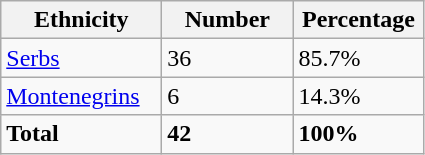<table class="wikitable">
<tr>
<th width="100px">Ethnicity</th>
<th width="80px">Number</th>
<th width="80px">Percentage</th>
</tr>
<tr>
<td><a href='#'>Serbs</a></td>
<td>36</td>
<td>85.7%</td>
</tr>
<tr>
<td><a href='#'>Montenegrins</a></td>
<td>6</td>
<td>14.3%</td>
</tr>
<tr>
<td><strong>Total</strong></td>
<td><strong>42</strong></td>
<td><strong>100%</strong></td>
</tr>
</table>
